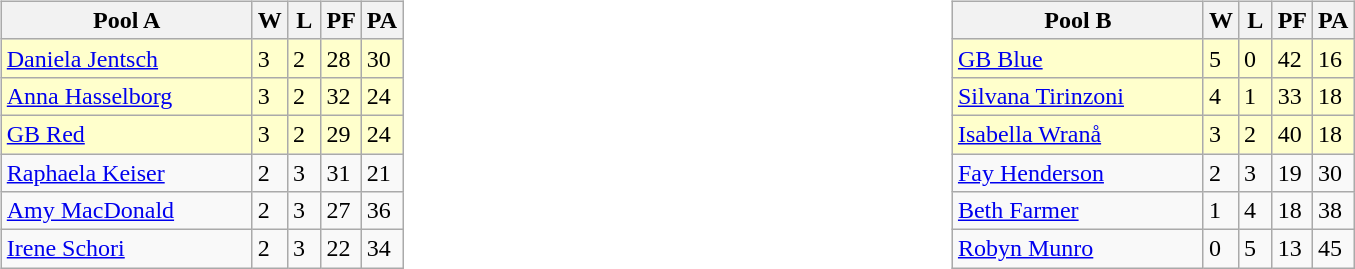<table>
<tr>
<td valign=top width=10%><br><table class=wikitable>
<tr>
<th width=160>Pool A</th>
<th width=15>W</th>
<th width=15>L</th>
<th width=15>PF</th>
<th width=15>PA</th>
</tr>
<tr bgcolor=#ffffcc>
<td> <a href='#'>Daniela Jentsch</a></td>
<td>3</td>
<td>2</td>
<td>28</td>
<td>30</td>
</tr>
<tr bgcolor=#ffffcc>
<td> <a href='#'>Anna Hasselborg</a></td>
<td>3</td>
<td>2</td>
<td>32</td>
<td>24</td>
</tr>
<tr bgcolor=#ffffcc>
<td> <a href='#'>GB Red</a></td>
<td>3</td>
<td>2</td>
<td>29</td>
<td>24</td>
</tr>
<tr>
<td> <a href='#'>Raphaela Keiser</a></td>
<td>2</td>
<td>3</td>
<td>31</td>
<td>21</td>
</tr>
<tr>
<td> <a href='#'>Amy MacDonald</a></td>
<td>2</td>
<td>3</td>
<td>27</td>
<td>36</td>
</tr>
<tr>
<td> <a href='#'>Irene Schori</a></td>
<td>2</td>
<td>3</td>
<td>22</td>
<td>34</td>
</tr>
</table>
</td>
<td valign=top width=10%><br><table class=wikitable>
<tr>
<th width=160>Pool B</th>
<th width=15>W</th>
<th width=15>L</th>
<th width=15>PF</th>
<th width=15>PA</th>
</tr>
<tr bgcolor=#ffffcc>
<td> <a href='#'>GB Blue</a></td>
<td>5</td>
<td>0</td>
<td>42</td>
<td>16</td>
</tr>
<tr bgcolor=#ffffcc>
<td> <a href='#'>Silvana Tirinzoni</a></td>
<td>4</td>
<td>1</td>
<td>33</td>
<td>18</td>
</tr>
<tr bgcolor=#ffffcc>
<td> <a href='#'>Isabella Wranå</a></td>
<td>3</td>
<td>2</td>
<td>40</td>
<td>18</td>
</tr>
<tr>
<td> <a href='#'>Fay Henderson</a></td>
<td>2</td>
<td>3</td>
<td>19</td>
<td>30</td>
</tr>
<tr>
<td> <a href='#'>Beth Farmer</a></td>
<td>1</td>
<td>4</td>
<td>18</td>
<td>38</td>
</tr>
<tr>
<td> <a href='#'>Robyn Munro</a></td>
<td>0</td>
<td>5</td>
<td>13</td>
<td>45</td>
</tr>
</table>
</td>
</tr>
</table>
